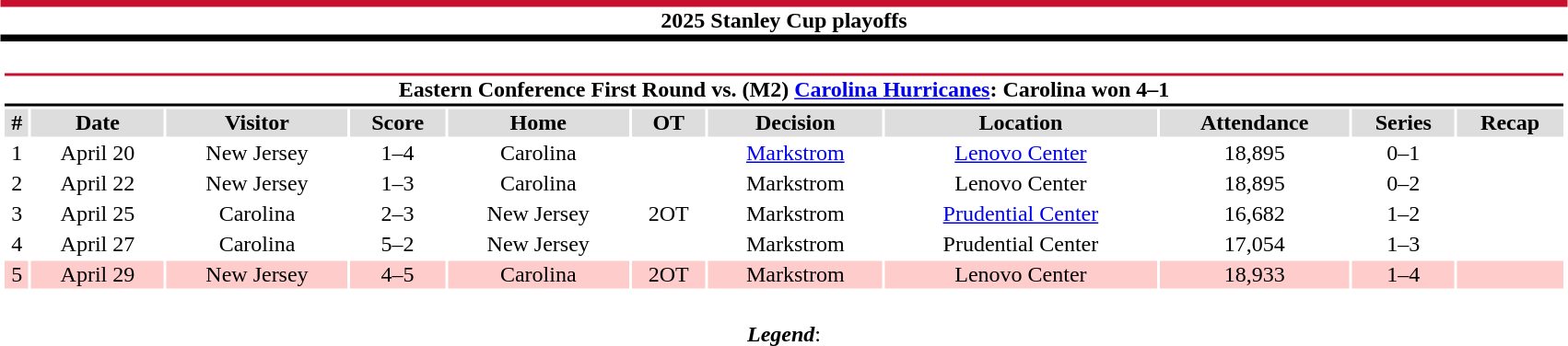<table class="toccolours" style="width:90%; clear:both; margin:1.5em auto; text-align:center;">
<tr>
<th colspan="11" style="background:#FFFFFF; border-top:#C8102E 5px solid; border-bottom:#010101 5px solid;">2025 Stanley Cup playoffs</th>
</tr>
<tr>
<td colspan="10"><br><table class="toccolours collapsible collapsed" style="width:100%;">
<tr>
<th colspan="11" style="background:#FFFFFF; border-top:#C8102E 2px solid; border-bottom:#010101 2px solid;">Eastern Conference First Round vs. (M2) <a href='#'>Carolina Hurricanes</a>: Carolina won 4–1</th>
</tr>
<tr style="background:#ddd;">
<th>#</th>
<th>Date</th>
<th>Visitor</th>
<th>Score</th>
<th>Home</th>
<th>OT</th>
<th>Decision</th>
<th>Location</th>
<th>Attendance</th>
<th>Series</th>
<th>Recap</th>
</tr>
<tr>
<td>1</td>
<td>April 20</td>
<td>New Jersey</td>
<td>1–4</td>
<td>Carolina</td>
<td></td>
<td><a href='#'>Markstrom</a></td>
<td><a href='#'>Lenovo Center</a></td>
<td>18,895</td>
<td>0–1</td>
<td></td>
</tr>
<tr>
<td>2</td>
<td>April 22</td>
<td>New Jersey</td>
<td>1–3</td>
<td>Carolina</td>
<td></td>
<td>Markstrom</td>
<td>Lenovo Center</td>
<td>18,895</td>
<td>0–2</td>
<td></td>
</tr>
<tr>
<td>3</td>
<td>April 25</td>
<td>Carolina</td>
<td>2–3</td>
<td>New Jersey</td>
<td>2OT</td>
<td>Markstrom</td>
<td><a href='#'>Prudential Center</a></td>
<td>16,682</td>
<td>1–2</td>
<td></td>
</tr>
<tr>
<td>4</td>
<td>April 27</td>
<td>Carolina</td>
<td>5–2</td>
<td>New Jersey</td>
<td></td>
<td>Markstrom</td>
<td>Prudential Center</td>
<td>17,054</td>
<td>1–3</td>
<td></td>
</tr>
<tr style="background:#fcc;">
<td>5</td>
<td>April 29</td>
<td>New Jersey</td>
<td>4–5</td>
<td>Carolina</td>
<td>2OT</td>
<td>Markstrom</td>
<td>Lenovo Center</td>
<td>18,933</td>
<td>1–4</td>
<td></td>
</tr>
</table>
</td>
</tr>
<tr>
<td colspan="10" style="text-align:center;"><br><strong><em>Legend</em></strong>:

</td>
</tr>
</table>
